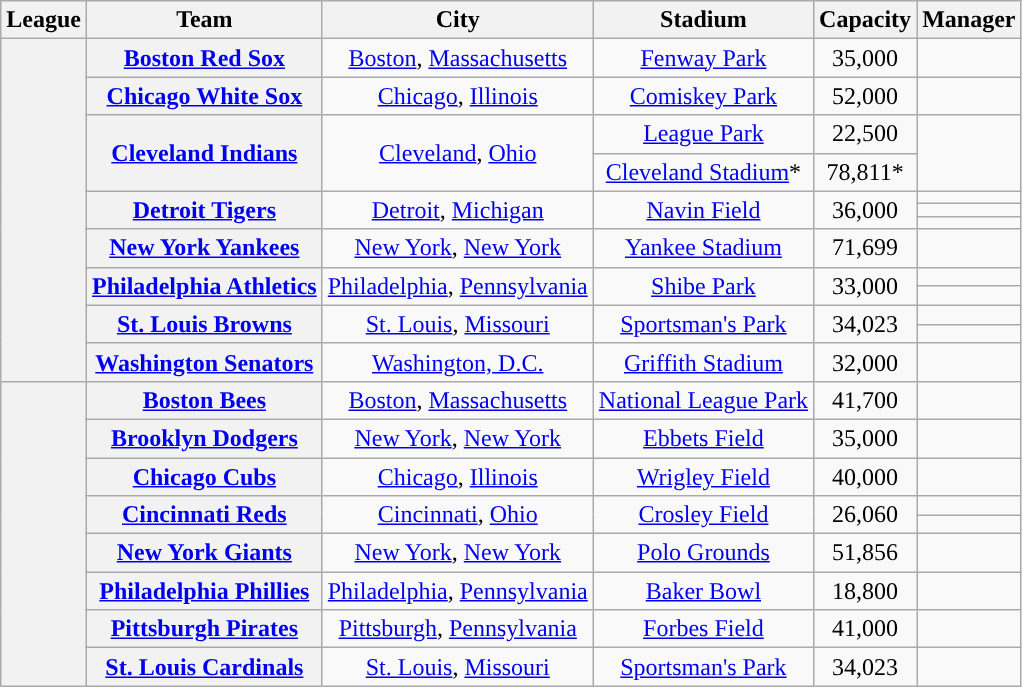<table class="wikitable sortable plainrowheaders" style="text-align:center;">
<tr>
<th scope="col">League</th>
<th scope="col">Team</th>
<th scope="col">City</th>
<th scope="col">Stadium</th>
<th scope="col">Capacity</th>
<th scope="col">Manager</th>
</tr>
<tr>
<th rowspan="13"></th>
<th scope="row"><a href='#'>Boston Red Sox</a></th>
<td><a href='#'>Boston</a>, <a href='#'>Massachusetts</a></td>
<td><a href='#'>Fenway Park</a></td>
<td>35,000</td>
<td></td>
</tr>
<tr>
<th scope="row"><a href='#'>Chicago White Sox</a></th>
<td><a href='#'>Chicago</a>, <a href='#'>Illinois</a></td>
<td><a href='#'>Comiskey Park</a></td>
<td>52,000</td>
<td></td>
</tr>
<tr>
<th rowspan="2" scope="row"><a href='#'>Cleveland Indians</a></th>
<td rowspan="2"><a href='#'>Cleveland</a>, <a href='#'>Ohio</a></td>
<td><a href='#'>League Park</a></td>
<td>22,500</td>
<td rowspan="2"></td>
</tr>
<tr>
<td><a href='#'>Cleveland Stadium</a>*</td>
<td>78,811*</td>
</tr>
<tr>
<th rowspan="3" scope="row"><a href='#'>Detroit Tigers</a></th>
<td rowspan="3"><a href='#'>Detroit</a>, <a href='#'>Michigan</a></td>
<td rowspan="3"><a href='#'>Navin Field</a></td>
<td rowspan="3">36,000</td>
<td></td>
</tr>
<tr>
<td></td>
</tr>
<tr>
<td></td>
</tr>
<tr>
<th scope="row"><a href='#'>New York Yankees</a></th>
<td><a href='#'>New York</a>, <a href='#'>New York</a></td>
<td><a href='#'>Yankee Stadium</a></td>
<td>71,699</td>
<td></td>
</tr>
<tr>
<th rowspan="2" scope="row"><a href='#'>Philadelphia Athletics</a></th>
<td rowspan="2"><a href='#'>Philadelphia</a>, <a href='#'>Pennsylvania</a></td>
<td rowspan="2"><a href='#'>Shibe Park</a></td>
<td rowspan="2">33,000</td>
<td></td>
</tr>
<tr>
<td></td>
</tr>
<tr>
<th rowspan="2" scope="row"><a href='#'>St. Louis Browns</a></th>
<td rowspan="2"><a href='#'>St. Louis</a>, <a href='#'>Missouri</a></td>
<td rowspan="2"><a href='#'>Sportsman's Park</a></td>
<td rowspan="2">34,023</td>
<td></td>
</tr>
<tr>
<td></td>
</tr>
<tr>
<th scope="row"><a href='#'>Washington Senators</a></th>
<td><a href='#'>Washington, D.C.</a></td>
<td><a href='#'>Griffith Stadium</a></td>
<td>32,000</td>
<td></td>
</tr>
<tr>
<th rowspan="9"></th>
<th scope="row"><a href='#'>Boston Bees</a></th>
<td><a href='#'>Boston</a>, <a href='#'>Massachusetts</a></td>
<td><a href='#'>National League Park</a></td>
<td>41,700</td>
<td></td>
</tr>
<tr>
<th scope="row"><a href='#'>Brooklyn Dodgers</a></th>
<td><a href='#'>New York</a>, <a href='#'>New York</a></td>
<td><a href='#'>Ebbets Field</a></td>
<td>35,000</td>
<td></td>
</tr>
<tr>
<th scope="row"><a href='#'>Chicago Cubs</a></th>
<td><a href='#'>Chicago</a>, <a href='#'>Illinois</a></td>
<td><a href='#'>Wrigley Field</a></td>
<td>40,000</td>
<td></td>
</tr>
<tr>
<th rowspan="2" scope="row"><a href='#'>Cincinnati Reds</a></th>
<td rowspan="2"><a href='#'>Cincinnati</a>, <a href='#'>Ohio</a></td>
<td rowspan="2"><a href='#'>Crosley Field</a></td>
<td rowspan="2">26,060</td>
<td></td>
</tr>
<tr>
<td></td>
</tr>
<tr>
<th scope="row"><a href='#'>New York Giants</a></th>
<td><a href='#'>New York</a>, <a href='#'>New York</a></td>
<td><a href='#'>Polo Grounds</a></td>
<td>51,856</td>
<td></td>
</tr>
<tr>
<th scope="row"><a href='#'>Philadelphia Phillies</a></th>
<td><a href='#'>Philadelphia</a>, <a href='#'>Pennsylvania</a></td>
<td><a href='#'>Baker Bowl</a></td>
<td>18,800</td>
<td></td>
</tr>
<tr>
<th scope="row"><a href='#'>Pittsburgh Pirates</a></th>
<td><a href='#'>Pittsburgh</a>, <a href='#'>Pennsylvania</a></td>
<td><a href='#'>Forbes Field</a></td>
<td>41,000</td>
<td></td>
</tr>
<tr>
<th scope="row"><a href='#'>St. Louis Cardinals</a></th>
<td><a href='#'>St. Louis</a>, <a href='#'>Missouri</a></td>
<td><a href='#'>Sportsman's Park</a></td>
<td>34,023</td>
<td></td>
</tr>
</table>
